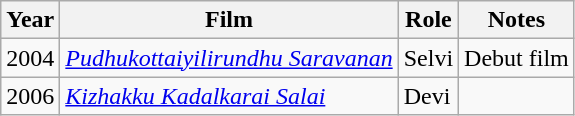<table class="wikitable">
<tr>
<th>Year</th>
<th>Film</th>
<th>Role</th>
<th>Notes</th>
</tr>
<tr>
<td>2004</td>
<td><em><a href='#'>Pudhukottaiyilirundhu Saravanan</a></em></td>
<td>Selvi</td>
<td>Debut film</td>
</tr>
<tr>
<td>2006</td>
<td><em><a href='#'>Kizhakku Kadalkarai Salai</a></em></td>
<td>Devi</td>
<td></td>
</tr>
</table>
